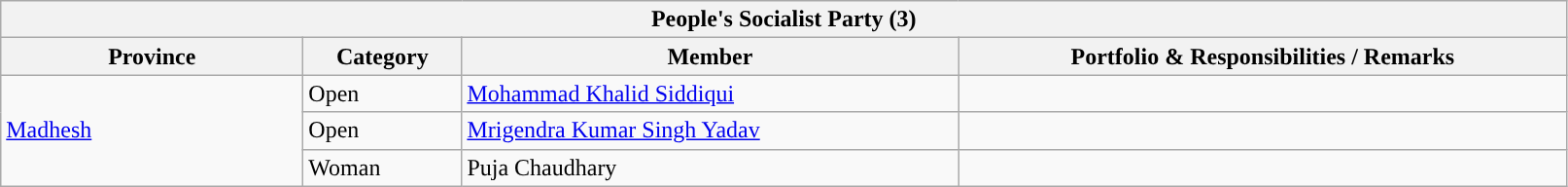<table class="wikitable sortable mw-collapsible">
<tr>
<th colspan="4" style="width: 800pt; background:">People's Socialist Party (3)</th>
</tr>
<tr>
<th style="width:150pt;" style="background-color:">Province</th>
<th style="background-color:">Category</th>
<th style="width:250pt;" style="background-color:">Member</th>
<th style="background-color:">Portfolio & Responsibilities / Remarks</th>
</tr>
<tr>
<td rowspan="3"><a href='#'>Madhesh</a></td>
<td>Open</td>
<td><a href='#'>Mohammad Khalid Siddiqui</a></td>
<td></td>
</tr>
<tr>
<td>Open</td>
<td><a href='#'>Mrigendra Kumar Singh Yadav</a></td>
<td></td>
</tr>
<tr>
<td>Woman</td>
<td>Puja Chaudhary</td>
<td></td>
</tr>
</table>
